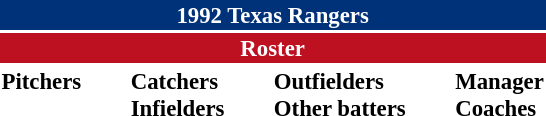<table class="toccolours" style="font-size: 95%;">
<tr>
<th colspan="10" style="background-color: #003279; color: white; text-align: center;">1992 Texas Rangers</th>
</tr>
<tr>
<td colspan="10" style="background-color: #bd1021; color: white; text-align: center;"><strong>Roster</strong></td>
</tr>
<tr>
<td valign="top"><strong>Pitchers</strong><br>






















</td>
<td width="25px"></td>
<td valign="top"><strong>Catchers</strong><br>





<strong>Infielders</strong>









</td>
<td width="25px"></td>
<td valign="top"><strong>Outfielders</strong><br>









<strong>Other batters</strong>
</td>
<td width="25px"></td>
<td valign="top"><strong>Manager</strong><br>

<strong>Coaches</strong>






</td>
</tr>
</table>
